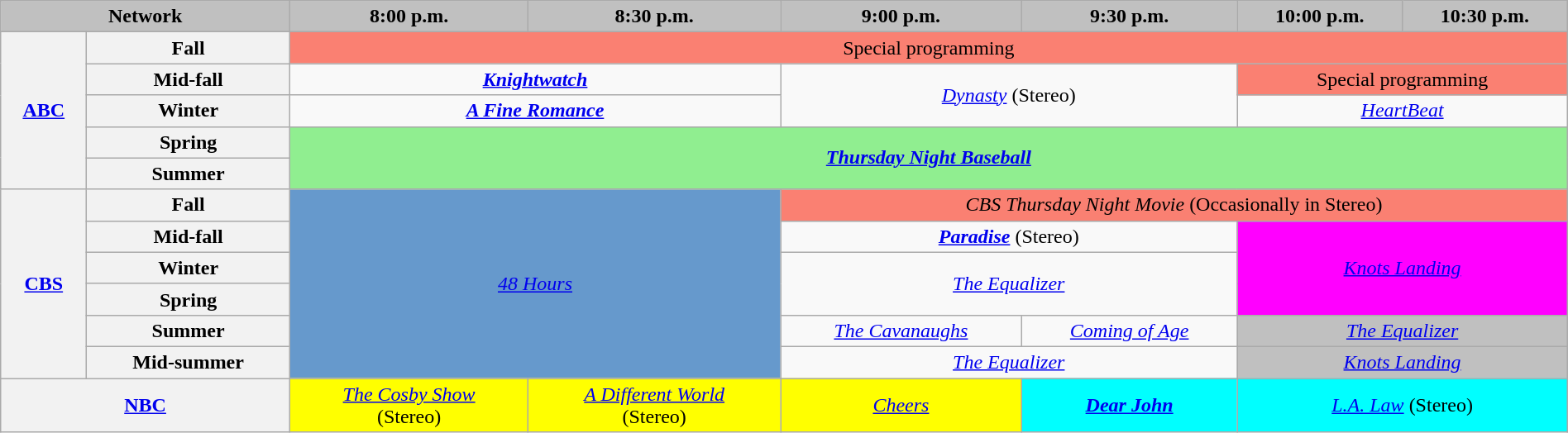<table class="wikitable" style="width:100%;margin-right:0;text-align:center;">
<tr>
<th colspan="2" style="background-color:#C0C0C0;text-align:center">Network</th>
<th style="background-color:#C0C0C0;text-align:center">8:00 p.m.</th>
<th style="background-color:#C0C0C0;text-align:center">8:30 p.m.</th>
<th style="background-color:#C0C0C0;text-align:center">9:00 p.m.</th>
<th style="background-color:#C0C0C0;text-align:center">9:30 p.m.</th>
<th style="background-color:#C0C0C0;text-align:center">10:00 p.m.</th>
<th style="background-color:#C0C0C0;text-align:center">10:30 p.m.</th>
</tr>
<tr>
<th rowspan="5"><a href='#'>ABC</a></th>
<th>Fall</th>
<td colspan="6" style="background:#FA8072;">Special programming</td>
</tr>
<tr>
<th>Mid-fall</th>
<td colspan="2"><strong><em><a href='#'>Knightwatch</a></em></strong></td>
<td rowspan="2" colspan="2"><em><a href='#'>Dynasty</a></em> (Stereo)</td>
<td colspan="2" style="background:#FA8072;">Special programming</td>
</tr>
<tr>
<th>Winter</th>
<td colspan="2"><strong><em><a href='#'>A Fine Romance</a></em></strong></td>
<td colspan="2"><em><a href='#'>HeartBeat</a></em></td>
</tr>
<tr>
<th>Spring</th>
<td rowspan="2" colspan="6" style="background:lightgreen;"><strong><em><a href='#'>Thursday Night Baseball</a></em></strong></td>
</tr>
<tr>
<th>Summer</th>
</tr>
<tr>
<th rowspan="6"><a href='#'>CBS</a></th>
<th>Fall</th>
<td rowspan="6" colspan="2" style="background:#6699CC;"><em><a href='#'>48 Hours</a></em></td>
<td colspan="4" style="background:#FA8072;"><em>CBS Thursday Night Movie</em> (Occasionally in Stereo)</td>
</tr>
<tr>
<th>Mid-fall</th>
<td colspan="2"><strong><em><a href='#'>Paradise</a></em></strong> (Stereo)</td>
<td style="background:#FF00FF;" rowspan="3" colspan="2"><em><a href='#'>Knots Landing</a></em> </td>
</tr>
<tr>
<th>Winter</th>
<td rowspan="2" colspan="2"><em><a href='#'>The Equalizer</a></em></td>
</tr>
<tr>
<th>Spring</th>
</tr>
<tr>
<th>Summer</th>
<td><em><a href='#'>The Cavanaughs</a></em></td>
<td><em><a href='#'>Coming of Age</a></em></td>
<td colspan="2" style="background:#C0C0C0;"><em><a href='#'>The Equalizer</a></em> </td>
</tr>
<tr>
<th>Mid-summer</th>
<td colspan="2"><em><a href='#'>The Equalizer</a></em></td>
<td colspan="2" style="background:#C0C0C0;"><em><a href='#'>Knots Landing</a></em> </td>
</tr>
<tr>
<th colspan="2"><a href='#'>NBC</a></th>
<td style="background:#FFFF00;"><em><a href='#'>The Cosby Show</a></em><br>(Stereo) </td>
<td style="background:#FFFF00;"><em><a href='#'>A Different World</a></em><br>(Stereo) </td>
<td style="background:#FFFF00;"><em><a href='#'>Cheers</a></em> </td>
<td style="background:#00FFFF;"><strong><em><a href='#'>Dear John</a></em></strong> </td>
<td style="background:#00FFFF;" colspan="2"><em><a href='#'>L.A. Law</a></em> (Stereo) </td>
</tr>
</table>
